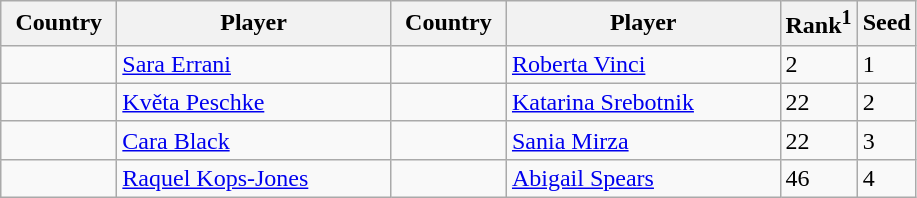<table class="sortable wikitable">
<tr>
<th width="70">Country</th>
<th width="175">Player</th>
<th width="70">Country</th>
<th width="175">Player</th>
<th>Rank<sup>1</sup></th>
<th>Seed</th>
</tr>
<tr>
<td></td>
<td><a href='#'>Sara Errani</a></td>
<td></td>
<td><a href='#'>Roberta Vinci</a></td>
<td>2</td>
<td>1</td>
</tr>
<tr>
<td></td>
<td><a href='#'>Květa Peschke</a></td>
<td></td>
<td><a href='#'>Katarina Srebotnik</a></td>
<td>22</td>
<td>2</td>
</tr>
<tr>
<td></td>
<td><a href='#'>Cara Black</a></td>
<td></td>
<td><a href='#'>Sania Mirza</a></td>
<td>22</td>
<td>3</td>
</tr>
<tr>
<td></td>
<td><a href='#'>Raquel Kops-Jones</a></td>
<td></td>
<td><a href='#'>Abigail Spears</a></td>
<td>46</td>
<td>4</td>
</tr>
</table>
